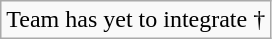<table class="wikitable" style="font-size:100%;line-height:1.1;">
<tr>
<td>Team has yet to integrate †</td>
</tr>
</table>
